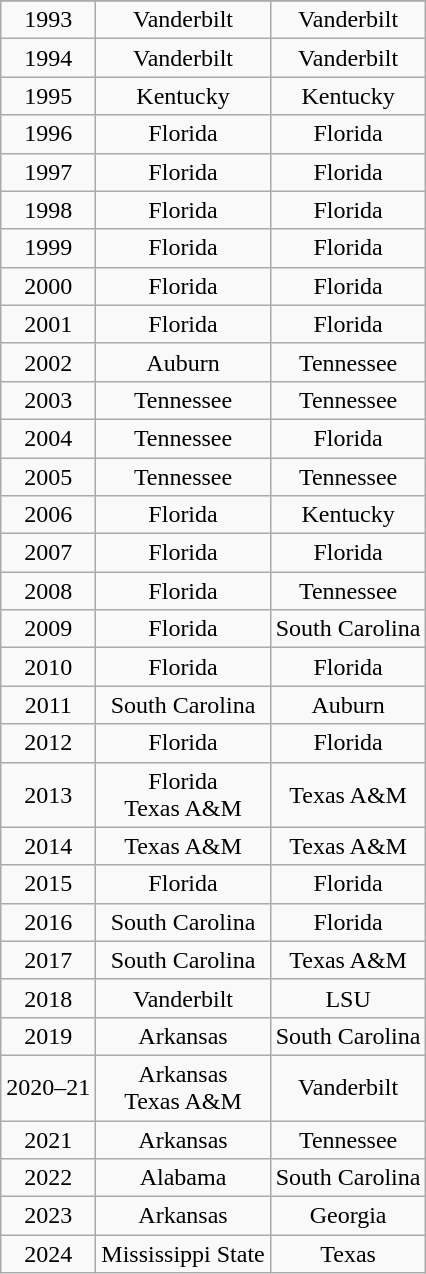<table class="wikitable" style="text-align: center;">
<tr>
</tr>
<tr>
<td>1993</td>
<td>Vanderbilt</td>
<td>Vanderbilt</td>
</tr>
<tr>
<td>1994</td>
<td>Vanderbilt</td>
<td>Vanderbilt</td>
</tr>
<tr>
<td>1995</td>
<td>Kentucky</td>
<td>Kentucky</td>
</tr>
<tr>
<td>1996</td>
<td>Florida</td>
<td>Florida</td>
</tr>
<tr>
<td>1997</td>
<td>Florida</td>
<td>Florida</td>
</tr>
<tr>
<td>1998</td>
<td>Florida</td>
<td>Florida</td>
</tr>
<tr>
<td>1999</td>
<td>Florida</td>
<td>Florida</td>
</tr>
<tr>
<td>2000</td>
<td>Florida</td>
<td>Florida</td>
</tr>
<tr>
<td>2001</td>
<td>Florida</td>
<td>Florida</td>
</tr>
<tr>
<td>2002</td>
<td>Auburn</td>
<td>Tennessee</td>
</tr>
<tr>
<td>2003</td>
<td>Tennessee</td>
<td>Tennessee</td>
</tr>
<tr>
<td>2004</td>
<td>Tennessee</td>
<td>Florida</td>
</tr>
<tr>
<td>2005</td>
<td>Tennessee</td>
<td>Tennessee</td>
</tr>
<tr>
<td>2006</td>
<td>Florida</td>
<td>Kentucky</td>
</tr>
<tr>
<td>2007</td>
<td>Florida</td>
<td>Florida</td>
</tr>
<tr>
<td>2008</td>
<td>Florida</td>
<td>Tennessee</td>
</tr>
<tr>
<td>2009</td>
<td>Florida</td>
<td>South Carolina</td>
</tr>
<tr>
<td>2010</td>
<td>Florida</td>
<td>Florida</td>
</tr>
<tr>
<td>2011</td>
<td>South Carolina</td>
<td>Auburn</td>
</tr>
<tr>
<td>2012</td>
<td>Florida</td>
<td>Florida</td>
</tr>
<tr>
<td>2013</td>
<td>Florida<br>Texas A&M</td>
<td>Texas A&M</td>
</tr>
<tr>
<td>2014</td>
<td>Texas A&M</td>
<td>Texas A&M</td>
</tr>
<tr>
<td>2015</td>
<td>Florida</td>
<td>Florida</td>
</tr>
<tr>
<td>2016</td>
<td>South Carolina</td>
<td>Florida</td>
</tr>
<tr>
<td>2017</td>
<td>South Carolina</td>
<td>Texas A&M</td>
</tr>
<tr>
<td>2018</td>
<td>Vanderbilt</td>
<td>LSU</td>
</tr>
<tr>
<td>2019</td>
<td>Arkansas</td>
<td>South Carolina</td>
</tr>
<tr>
<td>2020–21</td>
<td>Arkansas<br>Texas A&M</td>
<td>Vanderbilt</td>
</tr>
<tr>
<td>2021</td>
<td>Arkansas</td>
<td>Tennessee</td>
</tr>
<tr>
<td>2022</td>
<td>Alabama</td>
<td>South Carolina</td>
</tr>
<tr>
<td>2023</td>
<td>Arkansas</td>
<td>Georgia</td>
</tr>
<tr>
<td>2024</td>
<td>Mississippi State</td>
<td>Texas</td>
</tr>
</table>
